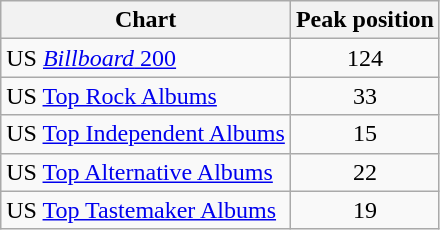<table class="wikitable">
<tr>
<th>Chart</th>
<th>Peak position</th>
</tr>
<tr>
<td>US <a href='#'><em>Billboard</em> 200</a></td>
<td align="center">124</td>
</tr>
<tr>
<td>US <a href='#'>Top Rock Albums</a></td>
<td align="center">33</td>
</tr>
<tr>
<td>US <a href='#'>Top Independent Albums</a></td>
<td align="center">15</td>
</tr>
<tr>
<td>US <a href='#'>Top Alternative Albums</a></td>
<td align="center">22</td>
</tr>
<tr>
<td>US <a href='#'>Top Tastemaker Albums</a></td>
<td align="center">19</td>
</tr>
</table>
